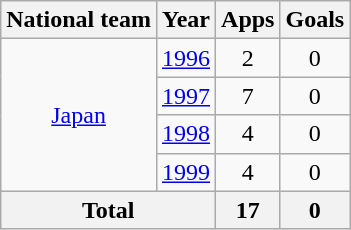<table class="wikitable" style="text-align:center">
<tr>
<th>National team</th>
<th>Year</th>
<th>Apps</th>
<th>Goals</th>
</tr>
<tr>
<td rowspan="4"><a href='#'>Japan</a></td>
<td><a href='#'>1996</a></td>
<td>2</td>
<td>0</td>
</tr>
<tr>
<td><a href='#'>1997</a></td>
<td>7</td>
<td>0</td>
</tr>
<tr>
<td><a href='#'>1998</a></td>
<td>4</td>
<td>0</td>
</tr>
<tr>
<td><a href='#'>1999</a></td>
<td>4</td>
<td>0</td>
</tr>
<tr>
<th colspan="2">Total</th>
<th>17</th>
<th>0</th>
</tr>
</table>
